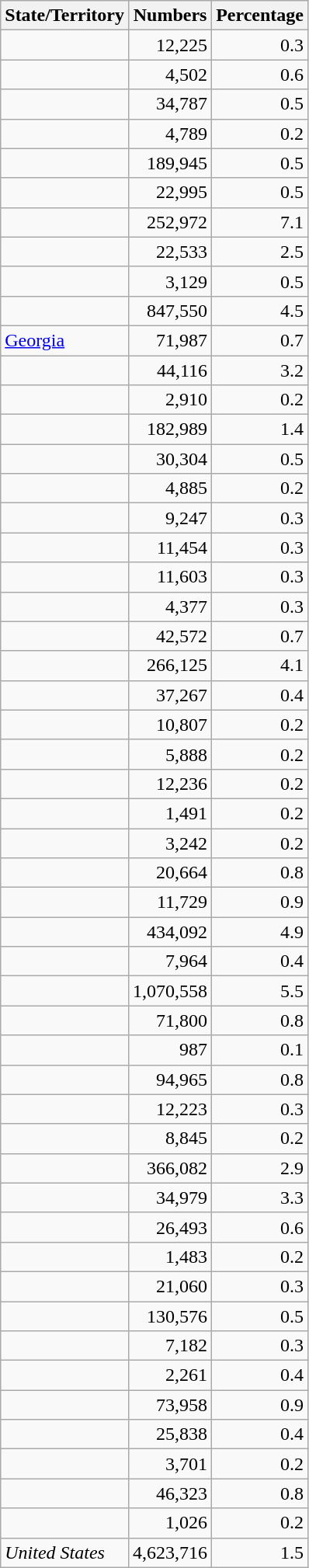<table class="wikitable sortable">
<tr>
<th>State/Territory</th>
<th>Numbers<br></th>
<th>Percentage<br></th>
</tr>
<tr>
<td></td>
<td align="right">12,225</td>
<td align="right">0.3</td>
</tr>
<tr>
<td></td>
<td align="right">4,502</td>
<td align="right">0.6</td>
</tr>
<tr>
<td></td>
<td align="right">34,787</td>
<td align="right">0.5</td>
</tr>
<tr>
<td></td>
<td align="right">4,789</td>
<td align="right">0.2</td>
</tr>
<tr>
<td></td>
<td align="right">189,945</td>
<td align="right">0.5</td>
</tr>
<tr>
<td></td>
<td align="right">22,995</td>
<td align="right">0.5</td>
</tr>
<tr>
<td></td>
<td align="right">252,972</td>
<td align="right">7.1</td>
</tr>
<tr>
<td></td>
<td align="right">22,533</td>
<td align="right">2.5</td>
</tr>
<tr>
<td></td>
<td align="right">3,129</td>
<td align="right">0.5</td>
</tr>
<tr>
<td></td>
<td align="right">847,550</td>
<td align="right">4.5</td>
</tr>
<tr>
<td> <a href='#'>Georgia</a></td>
<td align="right">71,987</td>
<td align="right">0.7</td>
</tr>
<tr>
<td></td>
<td align="right">44,116</td>
<td align="right">3.2</td>
</tr>
<tr>
<td></td>
<td align="right">2,910</td>
<td align="right">0.2</td>
</tr>
<tr>
<td></td>
<td align="right">182,989</td>
<td align="right">1.4</td>
</tr>
<tr>
<td></td>
<td align="right">30,304</td>
<td align="right">0.5</td>
</tr>
<tr>
<td></td>
<td align="right">4,885</td>
<td align="right">0.2</td>
</tr>
<tr>
<td></td>
<td align="right">9,247</td>
<td align="right">0.3</td>
</tr>
<tr>
<td></td>
<td align="right">11,454</td>
<td align="right">0.3</td>
</tr>
<tr>
<td></td>
<td align="right">11,603</td>
<td align="right">0.3</td>
</tr>
<tr>
<td></td>
<td align="right">4,377</td>
<td align="right">0.3</td>
</tr>
<tr>
<td></td>
<td align="right">42,572</td>
<td align="right">0.7</td>
</tr>
<tr>
<td></td>
<td align="right">266,125</td>
<td align="right">4.1</td>
</tr>
<tr>
<td></td>
<td align="right">37,267</td>
<td align="right">0.4</td>
</tr>
<tr>
<td></td>
<td align="right">10,807</td>
<td align="right">0.2</td>
</tr>
<tr>
<td></td>
<td align="right">5,888</td>
<td align="right">0.2</td>
</tr>
<tr>
<td></td>
<td align="right">12,236</td>
<td align="right">0.2</td>
</tr>
<tr>
<td></td>
<td align="right">1,491</td>
<td align="right">0.2</td>
</tr>
<tr>
<td></td>
<td align="right">3,242</td>
<td align="right">0.2</td>
</tr>
<tr>
<td></td>
<td align="right">20,664</td>
<td align="right">0.8</td>
</tr>
<tr>
<td></td>
<td align="right">11,729</td>
<td align="right">0.9</td>
</tr>
<tr>
<td></td>
<td align="right">434,092</td>
<td align="right">4.9</td>
</tr>
<tr>
<td></td>
<td align="right">7,964</td>
<td align="right">0.4</td>
</tr>
<tr>
<td></td>
<td align="right">1,070,558</td>
<td align="right">5.5</td>
</tr>
<tr>
<td></td>
<td align="right">71,800</td>
<td align="right">0.8</td>
</tr>
<tr>
<td></td>
<td align="right">987</td>
<td align="right">0.1</td>
</tr>
<tr>
<td></td>
<td align="right">94,965</td>
<td align="right">0.8</td>
</tr>
<tr>
<td></td>
<td align="right">12,223</td>
<td align="right">0.3</td>
</tr>
<tr>
<td></td>
<td align="right">8,845</td>
<td align="right">0.2</td>
</tr>
<tr>
<td></td>
<td align="right">366,082</td>
<td align="right">2.9</td>
</tr>
<tr>
<td></td>
<td align="right">34,979</td>
<td align="right">3.3</td>
</tr>
<tr>
<td></td>
<td align="right">26,493</td>
<td align="right">0.6</td>
</tr>
<tr>
<td></td>
<td align="right">1,483</td>
<td align="right">0.2</td>
</tr>
<tr>
<td></td>
<td align="right">21,060</td>
<td align="right">0.3</td>
</tr>
<tr>
<td></td>
<td align="right">130,576</td>
<td align="right">0.5</td>
</tr>
<tr>
<td></td>
<td align="right">7,182</td>
<td align="right">0.3</td>
</tr>
<tr>
<td></td>
<td align="right">2,261</td>
<td align="right">0.4</td>
</tr>
<tr>
<td></td>
<td align="right">73,958</td>
<td align="right">0.9</td>
</tr>
<tr>
<td></td>
<td align="right">25,838</td>
<td align="right">0.4</td>
</tr>
<tr>
<td></td>
<td align="right">3,701</td>
<td align="right">0.2</td>
</tr>
<tr>
<td></td>
<td align="right">46,323</td>
<td align="right">0.8</td>
</tr>
<tr>
<td></td>
<td align="right">1,026</td>
<td align="right">0.2</td>
</tr>
<tr>
<td><em>United States</em></td>
<td align="right">4,623,716</td>
<td align="right">1.5</td>
</tr>
</table>
